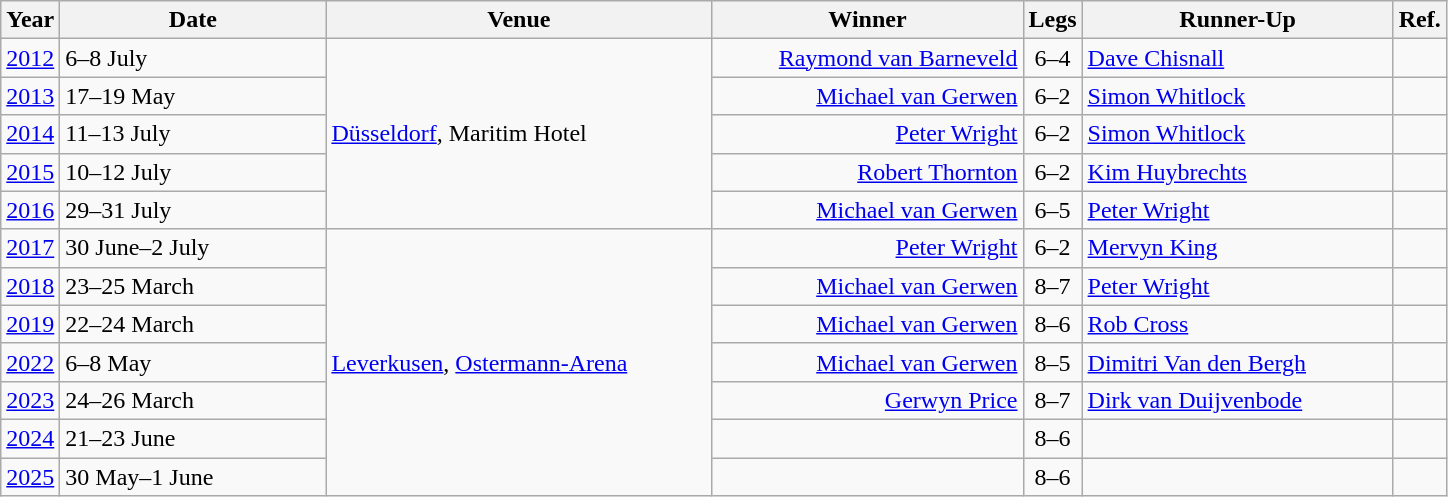<table class="wikitable">
<tr>
<th>Year</th>
<th style=width:170px>Date</th>
<th style=width:250px>Venue</th>
<th style=width:200px>Winner</th>
<th>Legs</th>
<th style=width:200px>Runner-Up</th>
<th>Ref.</th>
</tr>
<tr>
<td align=center><a href='#'>2012</a></td>
<td align=left>6–8 July</td>
<td rowspan=5> <a href='#'>Düsseldorf</a>, Maritim Hotel</td>
<td align="right"><a href='#'>Raymond van Barneveld</a> </td>
<td align=center>6–4</td>
<td> <a href='#'>Dave Chisnall</a></td>
<td align="center"></td>
</tr>
<tr>
<td align=center><a href='#'>2013</a></td>
<td align=left>17–19 May</td>
<td align=right><a href='#'>Michael van Gerwen</a> </td>
<td align=center>6–2</td>
<td> <a href='#'>Simon Whitlock</a></td>
<td align="center"></td>
</tr>
<tr>
<td align=center><a href='#'>2014</a></td>
<td align=left>11–13 July</td>
<td align=right><a href='#'>Peter Wright</a> </td>
<td align=center>6–2</td>
<td> <a href='#'>Simon Whitlock</a></td>
<td align="center"></td>
</tr>
<tr>
<td align=center><a href='#'>2015</a></td>
<td align=left>10–12 July</td>
<td align=right><a href='#'>Robert Thornton</a> </td>
<td align=center>6–2</td>
<td> <a href='#'>Kim Huybrechts</a></td>
<td align="center"></td>
</tr>
<tr>
<td align=center><a href='#'>2016</a></td>
<td align=left>29–31 July</td>
<td align=right><a href='#'>Michael van Gerwen</a> </td>
<td align=center>6–5</td>
<td> <a href='#'>Peter Wright</a></td>
<td align="center"></td>
</tr>
<tr>
<td align=center><a href='#'>2017</a></td>
<td align=left>30 June–2 July</td>
<td rowspan=7> <a href='#'>Leverkusen</a>, <a href='#'>Ostermann-Arena</a></td>
<td align=right><a href='#'>Peter Wright</a> </td>
<td align=center>6–2</td>
<td> <a href='#'>Mervyn King</a></td>
<td align="center"></td>
</tr>
<tr>
<td align=center><a href='#'>2018</a></td>
<td align=left>23–25 March</td>
<td align=right><a href='#'>Michael van Gerwen</a> </td>
<td align=center>8–7</td>
<td> <a href='#'>Peter Wright</a></td>
<td align="center"></td>
</tr>
<tr>
<td align=center><a href='#'>2019</a></td>
<td align=left>22–24 March</td>
<td align=right><a href='#'>Michael van Gerwen</a> </td>
<td align=center>8–6</td>
<td> <a href='#'>Rob Cross</a></td>
<td align="center"></td>
</tr>
<tr>
<td align=center><a href='#'>2022</a></td>
<td align=left>6–8 May</td>
<td align=right><a href='#'>Michael van Gerwen</a> </td>
<td align=center>8–5</td>
<td> <a href='#'>Dimitri Van den Bergh</a></td>
<td align="center"></td>
</tr>
<tr>
<td align=center><a href='#'>2023</a></td>
<td align=left>24–26 March</td>
<td align=right><a href='#'>Gerwyn Price</a> </td>
<td align=center>8–7</td>
<td> <a href='#'>Dirk van Duijvenbode</a></td>
<td align="center"></td>
</tr>
<tr>
<td align=center><a href='#'>2024</a></td>
<td align=left>21–23 June</td>
<td align=right></td>
<td align=center>8–6</td>
<td></td>
<td align="center"></td>
</tr>
<tr>
<td align=center><a href='#'>2025</a></td>
<td align=left>30 May–1 June</td>
<td align=right></td>
<td align=center>8–6</td>
<td></td>
<td align="center"></td>
</tr>
</table>
